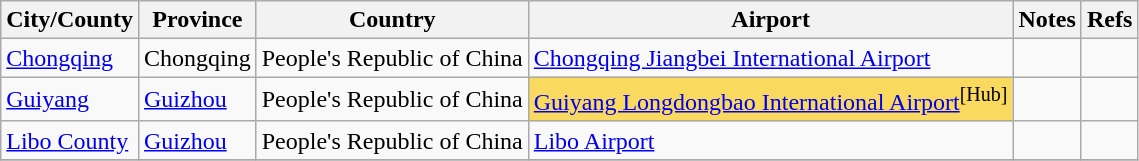<table class="wikitable sortable toccolours">
<tr>
<th>City/County</th>
<th>Province</th>
<th>Country</th>
<th>Airport</th>
<th>Notes</th>
<th>Refs</th>
</tr>
<tr>
<td><a href='#'>Chongqing</a></td>
<td>Chongqing</td>
<td>People's Republic of China</td>
<td><a href='#'>Chongqing Jiangbei International Airport</a></td>
<td></td>
<td></td>
</tr>
<tr>
<td><a href='#'>Guiyang</a></td>
<td><a href='#'>Guizhou</a></td>
<td>People's Republic of China</td>
<td style="background:#fada5e;"><a href='#'>Guiyang Longdongbao International Airport</a><sup>[Hub]</sup></td>
<td></td>
<td></td>
</tr>
<tr>
<td><a href='#'>Libo County</a></td>
<td><a href='#'>Guizhou</a></td>
<td>People's Republic of China</td>
<td><a href='#'>Libo Airport</a></td>
<td></td>
<td></td>
</tr>
<tr>
</tr>
</table>
